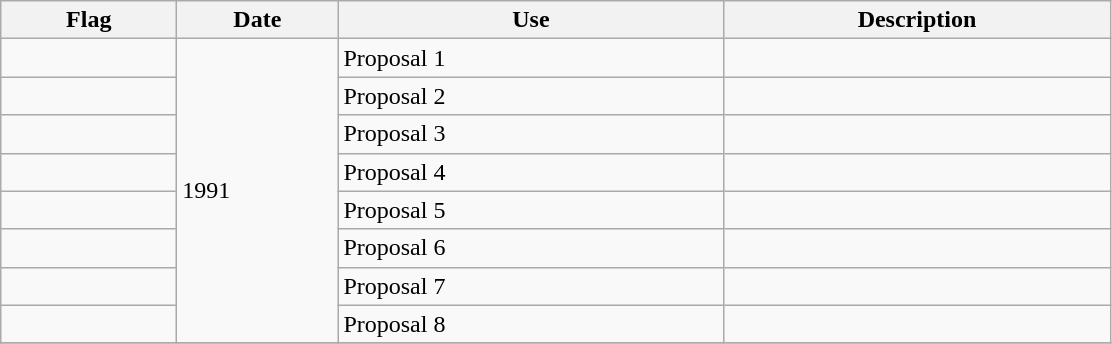<table class="wikitable">
<tr>
<th width="110">Flag</th>
<th width="100">Date</th>
<th width="250">Use</th>
<th width="250">Description</th>
</tr>
<tr>
<td></td>
<td rowspan="8">1991</td>
<td>Proposal 1</td>
</tr>
<tr>
<td></td>
<td>Proposal 2</td>
<td></td>
</tr>
<tr>
<td></td>
<td>Proposal 3</td>
<td></td>
</tr>
<tr>
<td></td>
<td>Proposal 4</td>
<td></td>
</tr>
<tr>
<td></td>
<td>Proposal 5</td>
<td></td>
</tr>
<tr>
<td></td>
<td>Proposal 6</td>
<td></td>
</tr>
<tr>
<td></td>
<td>Proposal 7</td>
<td></td>
</tr>
<tr>
<td></td>
<td>Proposal 8</td>
<td></td>
</tr>
<tr>
</tr>
</table>
